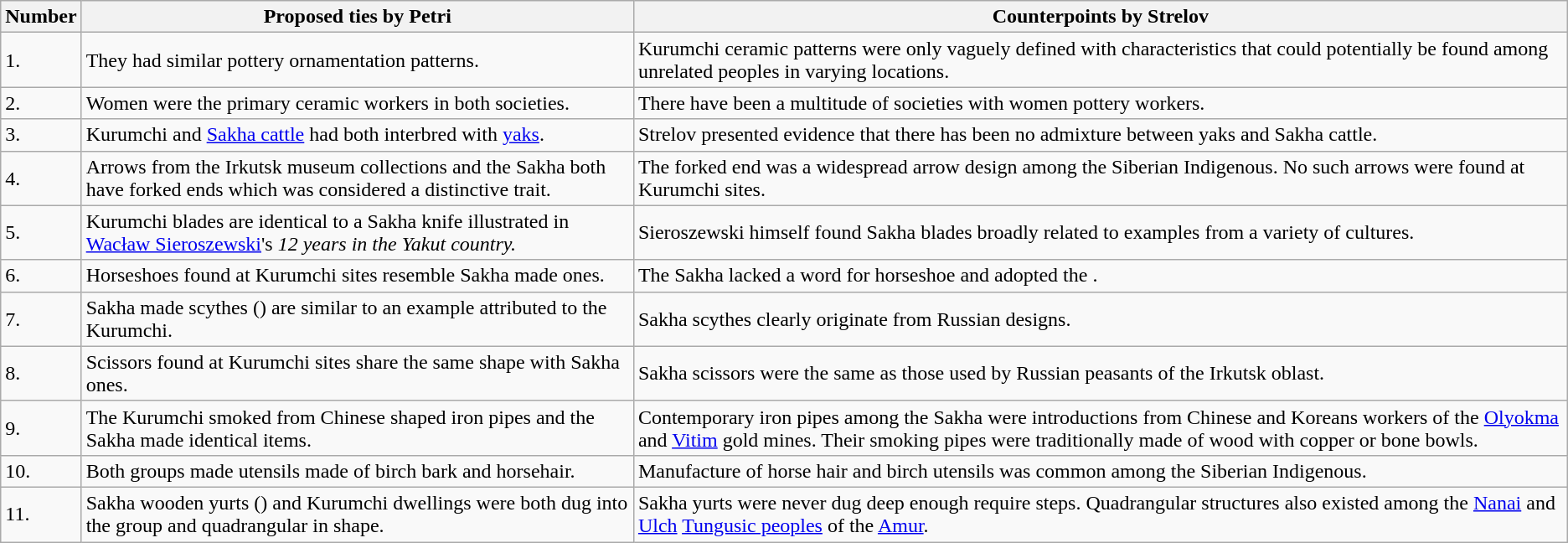<table class="wikitable">
<tr>
<th>Number</th>
<th>Proposed ties by Petri</th>
<th>Counterpoints by Strelov</th>
</tr>
<tr>
<td>1.</td>
<td>They had similar pottery ornamentation patterns.</td>
<td>Kurumchi ceramic patterns were only vaguely defined with characteristics that could potentially be found among unrelated peoples in varying locations.</td>
</tr>
<tr>
<td>2.</td>
<td>Women were the primary ceramic workers in both societies.</td>
<td>There have been a multitude of societies with women pottery workers.</td>
</tr>
<tr>
<td>3.</td>
<td>Kurumchi and <a href='#'>Sakha cattle</a> had both interbred with <a href='#'>yaks</a>.</td>
<td>Strelov presented evidence that there has been no admixture between yaks and Sakha cattle.</td>
</tr>
<tr>
<td>4.</td>
<td>Arrows from the Irkutsk museum collections and the Sakha both have forked ends which was considered a distinctive trait.</td>
<td>The forked end was a widespread arrow design among the Siberian Indigenous. No such arrows were found at Kurumchi sites.</td>
</tr>
<tr>
<td>5.</td>
<td>Kurumchi blades are identical to a Sakha knife illustrated in <a href='#'>Wacław Sieroszewski</a>'s <em>12 years in the Yakut country.</em></td>
<td>Sieroszewski himself found Sakha blades broadly related to examples from a variety of cultures.</td>
</tr>
<tr>
<td>6.</td>
<td>Horseshoes found at Kurumchi sites resemble Sakha made ones.</td>
<td>The Sakha lacked a word for horseshoe and adopted the .</td>
</tr>
<tr>
<td>7.</td>
<td>Sakha made scythes () are similar to an example attributed to the Kurumchi.</td>
<td>Sakha scythes clearly originate from Russian designs.</td>
</tr>
<tr>
<td>8.</td>
<td>Scissors found at Kurumchi sites share the same shape with Sakha ones.</td>
<td>Sakha scissors were the same as those used by Russian peasants of the Irkutsk oblast.</td>
</tr>
<tr>
<td>9.</td>
<td>The Kurumchi smoked from Chinese shaped iron pipes and the Sakha made identical items.</td>
<td>Contemporary iron pipes among the Sakha were introductions from Chinese and Koreans workers of the <a href='#'>Olyokma</a> and <a href='#'>Vitim</a> gold mines. Their smoking pipes were traditionally made of wood with copper or bone bowls.</td>
</tr>
<tr>
<td>10.</td>
<td>Both groups made utensils made of birch bark and horsehair.</td>
<td>Manufacture of horse hair and birch utensils was common among the Siberian Indigenous.</td>
</tr>
<tr>
<td>11.</td>
<td>Sakha wooden yurts () and Kurumchi dwellings were both dug into the group and quadrangular in shape.</td>
<td>Sakha yurts were never dug deep enough require steps. Quadrangular structures also existed among the <a href='#'>Nanai</a> and <a href='#'>Ulch</a> <a href='#'>Tungusic peoples</a> of the <a href='#'>Amur</a>.</td>
</tr>
</table>
